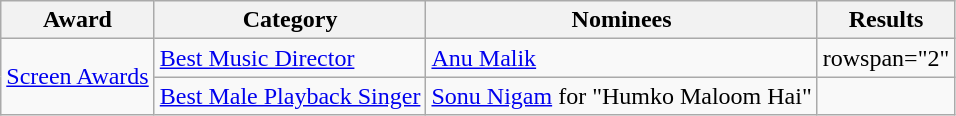<table class="wikitable plainrowheaders sortable">
<tr>
<th>Award</th>
<th>Category</th>
<th>Nominees</th>
<th>Results</th>
</tr>
<tr>
<td rowspan="2"><a href='#'>Screen Awards</a></td>
<td><a href='#'>Best Music Director</a></td>
<td><a href='#'>Anu Malik</a></td>
<td>rowspan="2" </td>
</tr>
<tr>
<td><a href='#'>Best Male Playback Singer</a></td>
<td><a href='#'>Sonu Nigam</a> for "Humko Maloom Hai"</td>
</tr>
</table>
